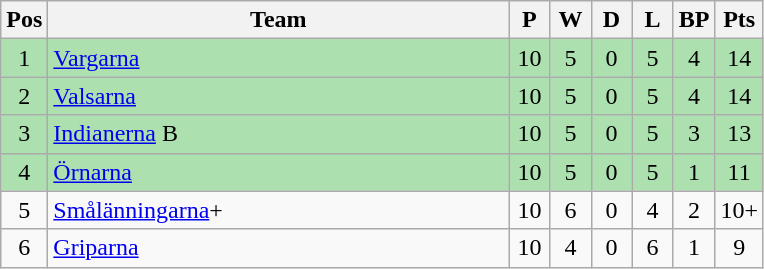<table class="wikitable" style="font-size: 100%">
<tr>
<th width=20>Pos</th>
<th width=300>Team</th>
<th width=20>P</th>
<th width=20>W</th>
<th width=20>D</th>
<th width=20>L</th>
<th width=20>BP</th>
<th width=20>Pts</th>
</tr>
<tr align=center style="background:#ACE1AF;">
<td>1</td>
<td align="left"><a href='#'>Vargarna</a></td>
<td>10</td>
<td>5</td>
<td>0</td>
<td>5</td>
<td>4</td>
<td>14</td>
</tr>
<tr align=center style="background:#ACE1AF;">
<td>2</td>
<td align="left"><a href='#'>Valsarna</a></td>
<td>10</td>
<td>5</td>
<td>0</td>
<td>5</td>
<td>4</td>
<td>14</td>
</tr>
<tr align=center style="background:#ACE1AF;">
<td>3</td>
<td align="left"><a href='#'>Indianerna</a> B</td>
<td>10</td>
<td>5</td>
<td>0</td>
<td>5</td>
<td>3</td>
<td>13</td>
</tr>
<tr align=center style="background:#ACE1AF;">
<td>4</td>
<td align="left"><a href='#'>Örnarna</a></td>
<td>10</td>
<td>5</td>
<td>0</td>
<td>5</td>
<td>1</td>
<td>11</td>
</tr>
<tr align=center>
<td>5</td>
<td align="left"><a href='#'>Smålänningarna</a>+</td>
<td>10</td>
<td>6</td>
<td>0</td>
<td>4</td>
<td>2</td>
<td>10+</td>
</tr>
<tr align=center>
<td>6</td>
<td align="left"><a href='#'>Griparna</a></td>
<td>10</td>
<td>4</td>
<td>0</td>
<td>6</td>
<td>1</td>
<td>9</td>
</tr>
</table>
